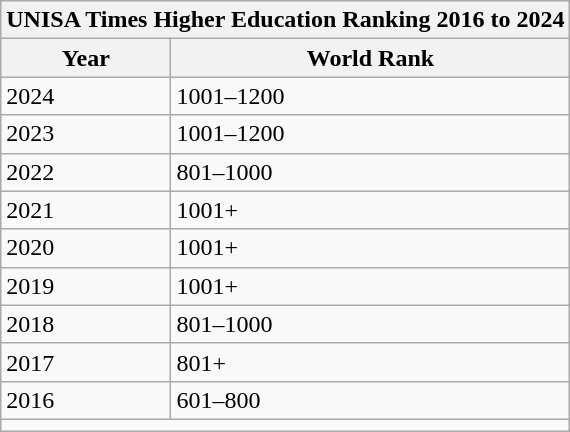<table class="wikitable">
<tr>
<th colspan="2"><strong>UNISA Times Higher Education Ranking 2016 to 2024</strong></th>
</tr>
<tr>
<th>Year</th>
<th>World Rank</th>
</tr>
<tr>
<td>2024</td>
<td>1001–1200</td>
</tr>
<tr>
<td>2023</td>
<td>1001–1200</td>
</tr>
<tr>
<td>2022</td>
<td>801–1000</td>
</tr>
<tr>
<td>2021</td>
<td>1001+</td>
</tr>
<tr>
<td>2020</td>
<td>1001+</td>
</tr>
<tr>
<td>2019</td>
<td>1001+</td>
</tr>
<tr>
<td>2018</td>
<td>801–1000</td>
</tr>
<tr>
<td>2017</td>
<td>801+</td>
</tr>
<tr>
<td>2016</td>
<td>601–800</td>
</tr>
<tr>
<td colspan="2"></td>
</tr>
</table>
